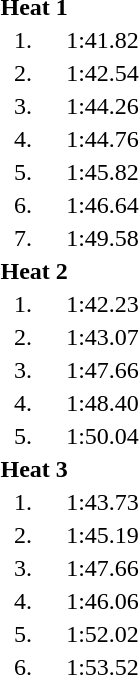<table style="text-align:center">
<tr>
<td colspan=4 align=left><strong>Heat 1</strong></td>
</tr>
<tr>
<td width=30>1.</td>
<td align=left></td>
<td width=60>1:41.82</td>
<td></td>
</tr>
<tr>
<td>2.</td>
<td align=left></td>
<td>1:42.54</td>
<td></td>
</tr>
<tr>
<td>3.</td>
<td align=left></td>
<td>1:44.26</td>
<td></td>
</tr>
<tr>
<td>4.</td>
<td align=left></td>
<td>1:44.76</td>
<td></td>
</tr>
<tr>
<td>5.</td>
<td align=left></td>
<td>1:45.82</td>
<td></td>
</tr>
<tr>
<td>6.</td>
<td align=left></td>
<td>1:46.64</td>
<td></td>
</tr>
<tr>
<td>7.</td>
<td align=left></td>
<td>1:49.58</td>
<td></td>
</tr>
<tr>
<td colspan=4 align=left><strong>Heat 2</strong></td>
</tr>
<tr>
<td>1.</td>
<td align=left></td>
<td>1:42.23</td>
<td></td>
</tr>
<tr>
<td>2.</td>
<td align=left></td>
<td>1:43.07</td>
<td></td>
</tr>
<tr>
<td>3.</td>
<td align=left></td>
<td>1:47.66</td>
<td></td>
</tr>
<tr>
<td>4.</td>
<td align=left></td>
<td>1:48.40</td>
<td></td>
</tr>
<tr>
<td>5.</td>
<td align=left></td>
<td>1:50.04</td>
<td></td>
</tr>
<tr>
<td colspan=4 align=left><strong>Heat 3</strong></td>
</tr>
<tr>
<td>1.</td>
<td align=left></td>
<td>1:43.73</td>
<td></td>
</tr>
<tr>
<td>2.</td>
<td align=left></td>
<td>1:45.19</td>
<td></td>
</tr>
<tr>
<td>3.</td>
<td align=left></td>
<td>1:47.66</td>
<td></td>
</tr>
<tr>
<td>4.</td>
<td align=left></td>
<td>1:46.06</td>
<td></td>
</tr>
<tr>
<td>5.</td>
<td align=left></td>
<td>1:52.02</td>
<td></td>
</tr>
<tr>
<td>6.</td>
<td align=left></td>
<td>1:53.52</td>
<td></td>
</tr>
</table>
